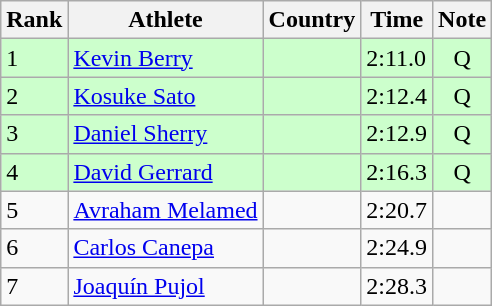<table class="wikitable sortable">
<tr>
<th>Rank</th>
<th>Athlete</th>
<th>Country</th>
<th>Time</th>
<th>Note</th>
</tr>
<tr bgcolor=#CCFFCC>
<td>1</td>
<td><a href='#'>Kevin Berry</a></td>
<td></td>
<td>2:11.0</td>
<td align=center>Q</td>
</tr>
<tr bgcolor=#CCFFCC>
<td>2</td>
<td><a href='#'>Kosuke Sato</a></td>
<td></td>
<td>2:12.4</td>
<td align=center>Q</td>
</tr>
<tr bgcolor=#CCFFCC>
<td>3</td>
<td><a href='#'>Daniel Sherry</a></td>
<td></td>
<td>2:12.9</td>
<td align=center>Q</td>
</tr>
<tr bgcolor=#CCFFCC>
<td>4</td>
<td><a href='#'>David Gerrard</a></td>
<td></td>
<td>2:16.3</td>
<td align=center>Q</td>
</tr>
<tr>
<td>5</td>
<td><a href='#'>Avraham Melamed</a></td>
<td></td>
<td>2:20.7</td>
<td></td>
</tr>
<tr>
<td>6</td>
<td><a href='#'>Carlos Canepa</a></td>
<td></td>
<td>2:24.9</td>
<td></td>
</tr>
<tr>
<td>7</td>
<td><a href='#'>Joaquín Pujol</a></td>
<td></td>
<td>2:28.3</td>
<td></td>
</tr>
</table>
